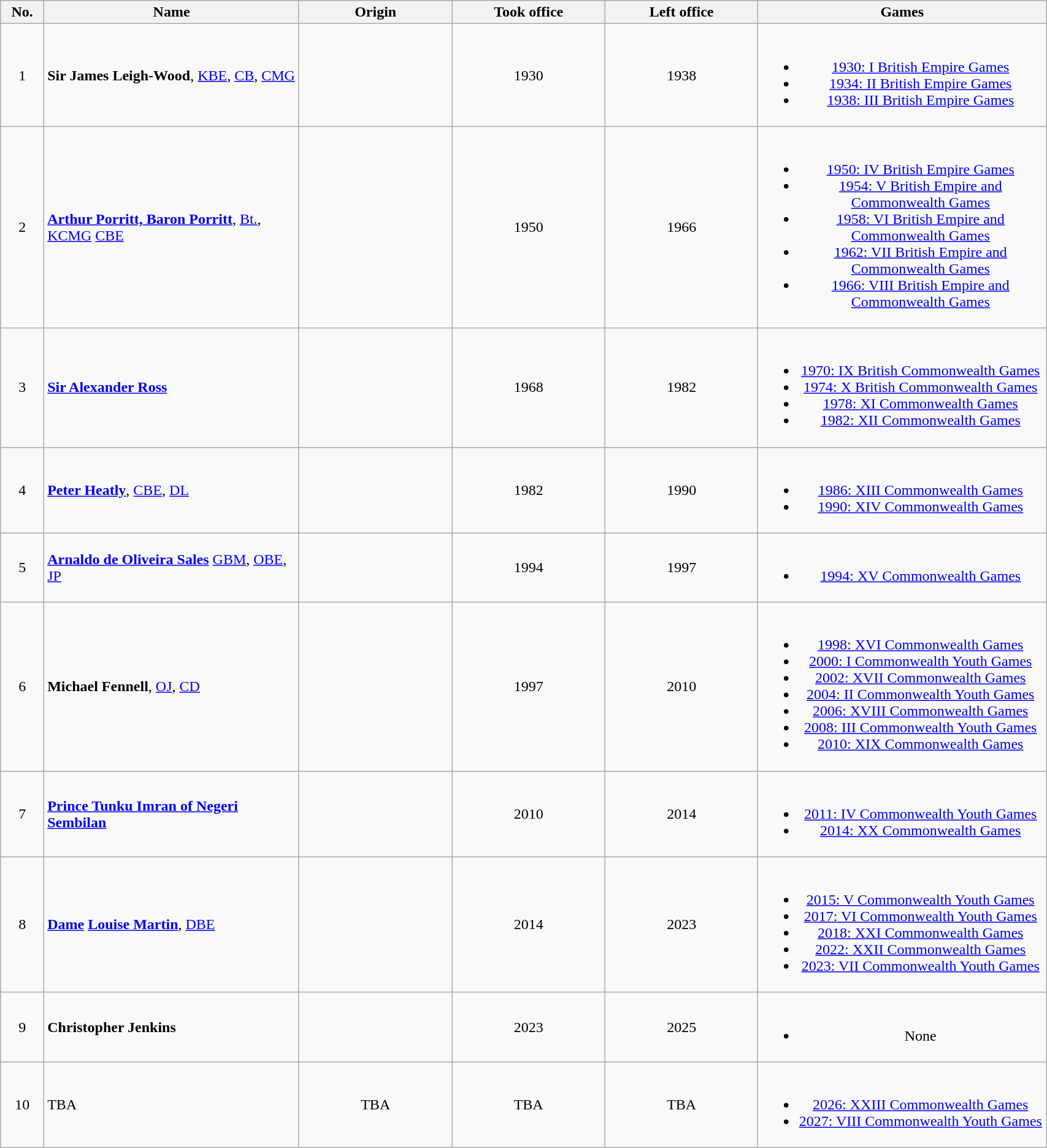<table style="width:90%;" class="wikitable">
<tr>
<th style="width:1%;">No.</th>
<th style="width:10%;">Name</th>
<th style="width:6%;">Origin</th>
<th style="width:6%;">Took office</th>
<th style="width:6%;">Left office</th>
<th style="width:10%;">Games</th>
</tr>
<tr>
<td style="text-align:center;">1</td>
<td style="text-align:left;"><strong>Sir James Leigh-Wood</strong>, <a href='#'>KBE</a>, <a href='#'>CB</a>, <a href='#'>CMG</a></td>
<td style="text-align:center;"></td>
<td style="text-align:center;">1930</td>
<td style="text-align:center;">1938</td>
<td style="text-align:center;"><br><ul><li><a href='#'>1930: I British Empire Games</a></li><li><a href='#'>1934: II British Empire Games</a></li><li><a href='#'>1938: III British Empire Games</a></li></ul></td>
</tr>
<tr>
<td style="text-align:center;">2</td>
<td style="text-align:left;"><strong><a href='#'>Arthur Porritt, Baron Porritt</a></strong>, <a href='#'>Bt.</a>, <a href='#'>KCMG</a> <a href='#'>CBE</a></td>
<td style="text-align:center;"></td>
<td style="text-align:center;">1950</td>
<td style="text-align:center;">1966</td>
<td style="text-align:center;"><br><ul><li><a href='#'>1950: IV British Empire Games</a></li><li><a href='#'>1954: V British Empire and Commonwealth Games</a></li><li><a href='#'>1958: VI British Empire and Commonwealth Games</a></li><li><a href='#'>1962: VII British Empire and Commonwealth Games</a></li><li><a href='#'>1966: VIII British Empire and Commonwealth Games</a></li></ul></td>
</tr>
<tr>
<td style="text-align:center;">3</td>
<td style="text-align:left;"><strong><a href='#'>Sir Alexander Ross</a></strong></td>
<td style="text-align:center;"></td>
<td style="text-align:center;">1968</td>
<td style="text-align:center;">1982</td>
<td style="text-align:center;"><br><ul><li><a href='#'>1970: IX British Commonwealth Games</a></li><li><a href='#'>1974: X British Commonwealth Games</a></li><li><a href='#'>1978: XI Commonwealth Games</a></li><li><a href='#'>1982: XII Commonwealth Games</a></li></ul></td>
</tr>
<tr>
<td style="text-align:center;">4</td>
<td style="text-align:left;"><strong><a href='#'>Peter Heatly</a></strong>, <a href='#'>CBE</a>, <a href='#'>DL</a></td>
<td style="text-align:center;"></td>
<td style="text-align:center;">1982</td>
<td style="text-align:center;">1990</td>
<td style="text-align:center;"><br><ul><li><a href='#'>1986: XIII Commonwealth Games</a></li><li><a href='#'>1990: XIV Commonwealth Games</a></li></ul></td>
</tr>
<tr>
<td style="text-align:center;">5</td>
<td style="text-align:left;"><strong><a href='#'>Arnaldo de Oliveira Sales</a></strong> <a href='#'>GBM</a>, <a href='#'>OBE</a>, <a href='#'>JP</a></td>
<td style="text-align:center;"></td>
<td style="text-align:center;">1994</td>
<td style="text-align:center;">1997</td>
<td style="text-align:center;"><br><ul><li><a href='#'>1994: XV Commonwealth Games</a></li></ul></td>
</tr>
<tr>
<td style="text-align:center;">6</td>
<td style="text-align:left;"><strong>Michael Fennell</strong>, <a href='#'>OJ</a>, <a href='#'>CD</a></td>
<td style="text-align:center;"></td>
<td style="text-align:center;">1997</td>
<td style="text-align:center;">2010</td>
<td style="text-align:center;"><br><ul><li><a href='#'>1998: XVI Commonwealth Games</a></li><li><a href='#'>2000: I Commonwealth Youth Games</a></li><li><a href='#'>2002: XVII Commonwealth Games</a></li><li><a href='#'>2004: II Commonwealth Youth Games</a></li><li><a href='#'>2006: XVIII Commonwealth Games</a></li><li><a href='#'>2008: III Commonwealth Youth Games</a></li><li><a href='#'>2010: XIX Commonwealth Games</a></li></ul></td>
</tr>
<tr>
<td style="text-align:center;">7</td>
<td style="text-align:left;"><strong><a href='#'>Prince Tunku Imran of Negeri Sembilan</a></strong></td>
<td style="text-align:center;"></td>
<td style="text-align:center;">2010</td>
<td style="text-align:center;">2014</td>
<td style="text-align:center;"><br><ul><li><a href='#'>2011: IV Commonwealth Youth Games</a></li><li><a href='#'>2014: XX Commonwealth Games</a></li></ul></td>
</tr>
<tr>
<td style="text-align:center;">8</td>
<td style="text-align:left;"><strong><a href='#'>Dame</a> <a href='#'>Louise Martin</a></strong>, <a href='#'>DBE</a></td>
<td style="text-align:center;"></td>
<td style="text-align:center;">2014</td>
<td style="text-align:center;">2023</td>
<td style="text-align:center;"><br><ul><li><a href='#'>2015: V Commonwealth Youth Games</a></li><li><a href='#'>2017: VI Commonwealth Youth Games</a></li><li><a href='#'>2018: XXI Commonwealth Games</a></li><li><a href='#'>2022: XXII Commonwealth Games</a></li><li><a href='#'>2023: VII Commonwealth Youth Games</a></li></ul></td>
</tr>
<tr>
<td style="text-align:center;">9</td>
<td style="text-align:left;"><strong>Christopher Jenkins</strong></td>
<td style="text-align:center;"></td>
<td style="text-align:center;">2023</td>
<td style="text-align:center;">2025</td>
<td style="text-align:center;"><br><ul><li>None</li></ul></td>
</tr>
<tr>
<td style="text-align:center;">10</td>
<td style="text-align:left;">TBA</td>
<td style="text-align:center;">TBA</td>
<td style="text-align:center;">TBA</td>
<td style="text-align:center;">TBA</td>
<td style="text-align:center;"><br><ul><li><a href='#'>2026: XXIII Commonwealth Games</a></li><li><a href='#'>2027: VIII Commonwealth Youth Games</a></li></ul></td>
</tr>
</table>
